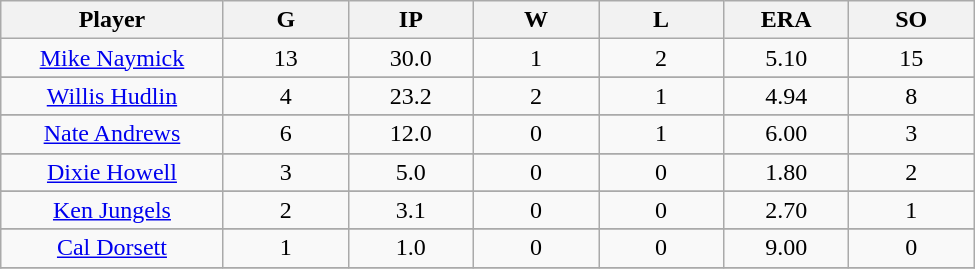<table class="wikitable sortable">
<tr>
<th bgcolor="#DDDDFF" width="16%">Player</th>
<th bgcolor="#DDDDFF" width="9%">G</th>
<th bgcolor="#DDDDFF" width="9%">IP</th>
<th bgcolor="#DDDDFF" width="9%">W</th>
<th bgcolor="#DDDDFF" width="9%">L</th>
<th bgcolor="#DDDDFF" width="9%">ERA</th>
<th bgcolor="#DDDDFF" width="9%">SO</th>
</tr>
<tr align="center">
<td><a href='#'>Mike Naymick</a></td>
<td>13</td>
<td>30.0</td>
<td>1</td>
<td>2</td>
<td>5.10</td>
<td>15</td>
</tr>
<tr>
</tr>
<tr align="center">
<td><a href='#'>Willis Hudlin</a></td>
<td>4</td>
<td>23.2</td>
<td>2</td>
<td>1</td>
<td>4.94</td>
<td>8</td>
</tr>
<tr>
</tr>
<tr align="center">
<td><a href='#'>Nate Andrews</a></td>
<td>6</td>
<td>12.0</td>
<td>0</td>
<td>1</td>
<td>6.00</td>
<td>3</td>
</tr>
<tr>
</tr>
<tr align="center">
<td><a href='#'>Dixie Howell</a></td>
<td>3</td>
<td>5.0</td>
<td>0</td>
<td>0</td>
<td>1.80</td>
<td>2</td>
</tr>
<tr>
</tr>
<tr align="center">
<td><a href='#'>Ken Jungels</a></td>
<td>2</td>
<td>3.1</td>
<td>0</td>
<td>0</td>
<td>2.70</td>
<td>1</td>
</tr>
<tr>
</tr>
<tr align="center">
<td><a href='#'>Cal Dorsett</a></td>
<td>1</td>
<td>1.0</td>
<td>0</td>
<td>0</td>
<td>9.00</td>
<td>0</td>
</tr>
<tr align="center">
</tr>
</table>
